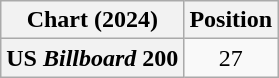<table class="wikitable sortable plainrowheaders" style="text-align:center">
<tr>
<th scope="col">Chart (2024)</th>
<th scope="col">Position</th>
</tr>
<tr>
<th scope="row">US <em>Billboard</em> 200</th>
<td>27</td>
</tr>
</table>
